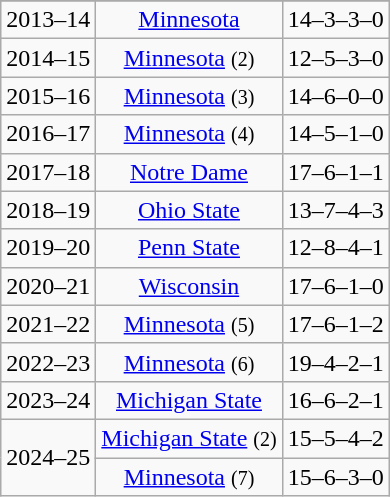<table class="wikitable sortable" style="text-align: center;">
<tr>
</tr>
<tr>
<td>2013–14</td>
<td><a href='#'>Minnesota</a></td>
<td>14–3–3–0</td>
</tr>
<tr>
<td>2014–15</td>
<td><a href='#'>Minnesota</a> <small>(2)</small></td>
<td>12–5–3–0</td>
</tr>
<tr>
<td>2015–16</td>
<td><a href='#'>Minnesota</a> <small>(3)</small></td>
<td>14–6–0–0</td>
</tr>
<tr>
<td>2016–17</td>
<td><a href='#'>Minnesota</a> <small>(4)</small></td>
<td>14–5–1–0</td>
</tr>
<tr>
<td>2017–18</td>
<td><a href='#'>Notre Dame</a></td>
<td>17–6–1–1</td>
</tr>
<tr>
<td>2018–19</td>
<td><a href='#'>Ohio State</a></td>
<td>13–7–4–3</td>
</tr>
<tr>
<td>2019–20</td>
<td><a href='#'>Penn State</a></td>
<td>12–8–4–1</td>
</tr>
<tr>
<td>2020–21</td>
<td><a href='#'>Wisconsin</a></td>
<td>17–6–1–0</td>
</tr>
<tr>
<td>2021–22</td>
<td><a href='#'>Minnesota</a> <small>(5)</small></td>
<td>17–6–1–2</td>
</tr>
<tr>
<td>2022–23</td>
<td><a href='#'>Minnesota</a> <small>(6)</small></td>
<td>19–4–2–1</td>
</tr>
<tr>
<td>2023–24</td>
<td><a href='#'>Michigan State</a></td>
<td>16–6–2–1</td>
</tr>
<tr>
<td rowspan="2">2024–25</td>
<td><a href='#'>Michigan State</a> <small>(2)</small></td>
<td>15–5–4–2</td>
</tr>
<tr>
<td><a href='#'>Minnesota</a> <small>(7)</small></td>
<td>15–6–3–0</td>
</tr>
</table>
